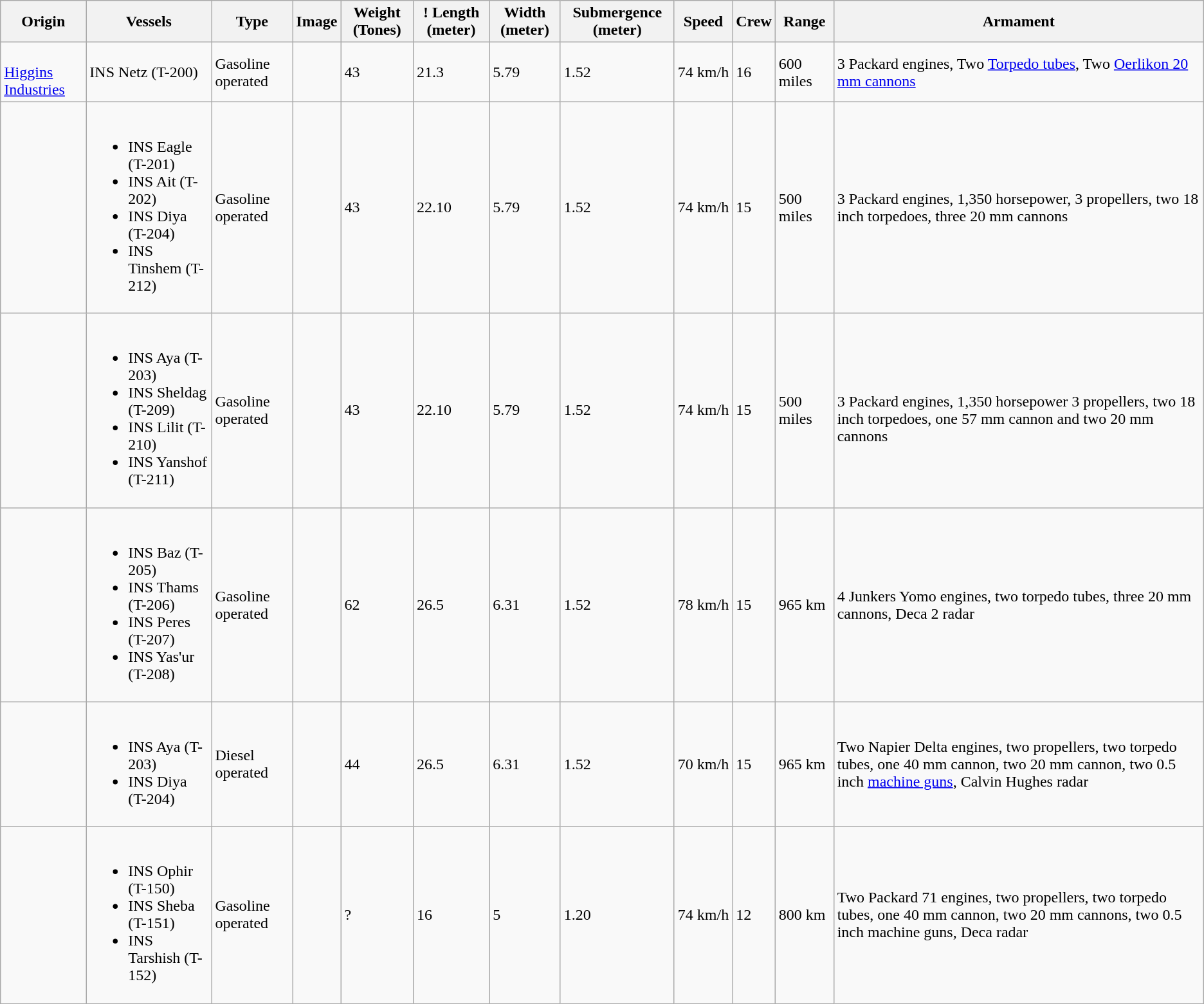<table class="wikitable" style="clear:both;">
<tr>
<th>Origin</th>
<th>Vessels</th>
<th>Type</th>
<th>Image</th>
<th>Weight (Tones)</th>
<th>! Length (meter)</th>
<th>Width (meter)</th>
<th>Submergence (meter)</th>
<th>Speed</th>
<th>Crew</th>
<th>Range</th>
<th>Armament</th>
</tr>
<tr>
<td> <br><a href='#'>Higgins Industries</a></td>
<td>INS Netz (T-200)</td>
<td>Gasoline operated</td>
<td></td>
<td>43</td>
<td>21.3</td>
<td>5.79</td>
<td>1.52</td>
<td>74 km/h</td>
<td>16</td>
<td>600 miles</td>
<td>3 Packard engines, Two <a href='#'>Torpedo tubes</a>, Two <a href='#'>Oerlikon 20 mm cannons</a></td>
</tr>
<tr>
<td></td>
<td><br><ul><li>INS Eagle (T-201)</li><li>INS Ait (T-202)</li><li>INS Diya (T-204)</li><li>INS Tinshem (T-212)</li></ul></td>
<td>Gasoline operated</td>
<td><br></td>
<td>43</td>
<td>22.10</td>
<td>5.79</td>
<td>1.52</td>
<td>74 km/h</td>
<td>15</td>
<td>500 miles</td>
<td>3 Packard engines, 1,350 horsepower, 3 propellers, two 18 inch torpedoes, three 20 mm cannons</td>
</tr>
<tr>
<td></td>
<td><br><ul><li>INS Aya (T-203)</li><li>INS Sheldag (T-209)</li><li>INS Lilit (T-210)</li><li>INS Yanshof (T-211)</li></ul></td>
<td>Gasoline operated</td>
<td><br><br></td>
<td>43</td>
<td>22.10</td>
<td>5.79</td>
<td>1.52</td>
<td>74 km/h</td>
<td>15</td>
<td>500 miles</td>
<td><br>3 Packard engines, 1,350 horsepower 3 propellers, two 18 inch torpedoes, one 57 mm cannon and two 20 mm cannons</td>
</tr>
<tr>
<td></td>
<td><br><ul><li>INS Baz (T-205)</li><li>INS Thams (T-206)</li><li>INS Peres (T-207)</li><li>INS Yas'ur (T-208)</li></ul></td>
<td>Gasoline operated</td>
<td><br><br><br></td>
<td>62</td>
<td>26.5</td>
<td>6.31</td>
<td>1.52</td>
<td>78 km/h</td>
<td>15</td>
<td>965 km</td>
<td>4 Junkers Yomo engines, two torpedo tubes, three 20 mm cannons, Deca 2 radar</td>
</tr>
<tr>
<td></td>
<td><br><ul><li>INS Aya (T-203)</li><li>INS Diya (T-204)</li></ul></td>
<td>Diesel operated</td>
<td><br></td>
<td>44</td>
<td>26.5</td>
<td>6.31</td>
<td>1.52</td>
<td>70 km/h</td>
<td>15</td>
<td>965 km</td>
<td>Two Napier Delta engines, two propellers, two torpedo tubes, one 40 mm cannon, two 20 mm cannon, two 0.5 inch <a href='#'>machine guns</a>, Calvin Hughes radar</td>
</tr>
<tr>
<td></td>
<td><br><ul><li>INS Ophir (T-150)</li><li>INS Sheba (T-151)</li><li>INS Tarshish (T-152)</li></ul></td>
<td>Gasoline operated</td>
<td><br><br></td>
<td>?</td>
<td>16</td>
<td>5</td>
<td>1.20</td>
<td>74 km/h</td>
<td>12</td>
<td>800 km</td>
<td>Two Packard 71 engines, two propellers, two torpedo tubes, one 40 mm cannon, two 20 mm cannons, two 0.5 inch machine guns, Deca radar</td>
</tr>
</table>
